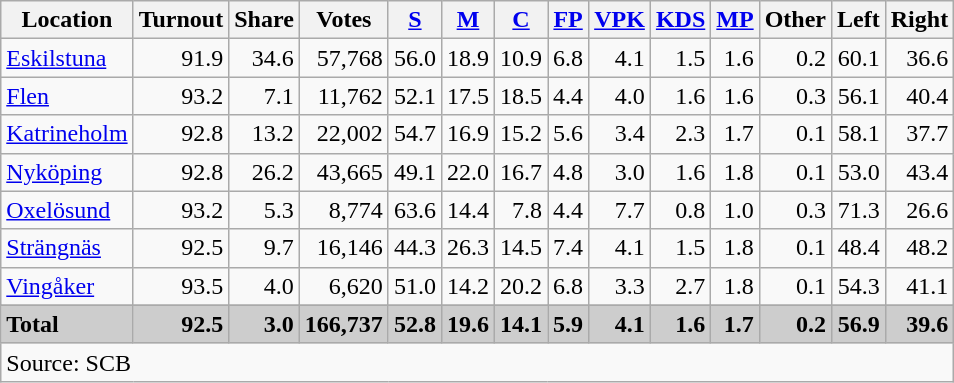<table class="wikitable sortable" style=text-align:right>
<tr>
<th>Location</th>
<th>Turnout</th>
<th>Share</th>
<th>Votes</th>
<th><a href='#'>S</a></th>
<th><a href='#'>M</a></th>
<th><a href='#'>C</a></th>
<th><a href='#'>FP</a></th>
<th><a href='#'>VPK</a></th>
<th><a href='#'>KDS</a></th>
<th><a href='#'>MP</a></th>
<th>Other</th>
<th>Left</th>
<th>Right</th>
</tr>
<tr>
<td align=left><a href='#'>Eskilstuna</a></td>
<td>91.9</td>
<td>34.6</td>
<td>57,768</td>
<td>56.0</td>
<td>18.9</td>
<td>10.9</td>
<td>6.8</td>
<td>4.1</td>
<td>1.5</td>
<td>1.6</td>
<td>0.2</td>
<td>60.1</td>
<td>36.6</td>
</tr>
<tr>
<td align=left><a href='#'>Flen</a></td>
<td>93.2</td>
<td>7.1</td>
<td>11,762</td>
<td>52.1</td>
<td>17.5</td>
<td>18.5</td>
<td>4.4</td>
<td>4.0</td>
<td>1.6</td>
<td>1.6</td>
<td>0.3</td>
<td>56.1</td>
<td>40.4</td>
</tr>
<tr>
<td align=left><a href='#'>Katrineholm</a></td>
<td>92.8</td>
<td>13.2</td>
<td>22,002</td>
<td>54.7</td>
<td>16.9</td>
<td>15.2</td>
<td>5.6</td>
<td>3.4</td>
<td>2.3</td>
<td>1.7</td>
<td>0.1</td>
<td>58.1</td>
<td>37.7</td>
</tr>
<tr>
<td align=left><a href='#'>Nyköping</a></td>
<td>92.8</td>
<td>26.2</td>
<td>43,665</td>
<td>49.1</td>
<td>22.0</td>
<td>16.7</td>
<td>4.8</td>
<td>3.0</td>
<td>1.6</td>
<td>1.8</td>
<td>0.1</td>
<td>53.0</td>
<td>43.4</td>
</tr>
<tr>
<td align=left><a href='#'>Oxelösund</a></td>
<td>93.2</td>
<td>5.3</td>
<td>8,774</td>
<td>63.6</td>
<td>14.4</td>
<td>7.8</td>
<td>4.4</td>
<td>7.7</td>
<td>0.8</td>
<td>1.0</td>
<td>0.3</td>
<td>71.3</td>
<td>26.6</td>
</tr>
<tr>
<td align=left><a href='#'>Strängnäs</a></td>
<td>92.5</td>
<td>9.7</td>
<td>16,146</td>
<td>44.3</td>
<td>26.3</td>
<td>14.5</td>
<td>7.4</td>
<td>4.1</td>
<td>1.5</td>
<td>1.8</td>
<td>0.1</td>
<td>48.4</td>
<td>48.2</td>
</tr>
<tr>
<td align=left><a href='#'>Vingåker</a></td>
<td>93.5</td>
<td>4.0</td>
<td>6,620</td>
<td>51.0</td>
<td>14.2</td>
<td>20.2</td>
<td>6.8</td>
<td>3.3</td>
<td>2.7</td>
<td>1.8</td>
<td>0.1</td>
<td>54.3</td>
<td>41.1</td>
</tr>
<tr>
</tr>
<tr style="background:#CDCDCD;">
<td align=left><strong>Total</strong></td>
<td><strong>92.5</strong></td>
<td><strong>3.0</strong></td>
<td><strong>166,737</strong></td>
<td><strong>52.8</strong></td>
<td><strong>19.6</strong></td>
<td><strong>14.1</strong></td>
<td><strong>5.9</strong></td>
<td><strong>4.1</strong></td>
<td><strong>1.6</strong></td>
<td><strong>1.7</strong></td>
<td><strong>0.2</strong></td>
<td><strong>56.9</strong></td>
<td><strong>39.6</strong></td>
</tr>
<tr>
<td align=left colspan=14>Source: SCB </td>
</tr>
</table>
